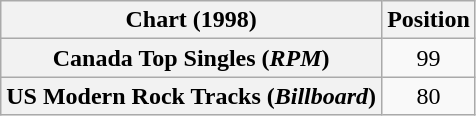<table class="wikitable plainrowheaders" style="text-align:center">
<tr>
<th>Chart (1998)</th>
<th>Position</th>
</tr>
<tr>
<th scope="row">Canada Top Singles (<em>RPM</em>)</th>
<td>99</td>
</tr>
<tr>
<th scope="row">US Modern Rock Tracks (<em>Billboard</em>)</th>
<td>80</td>
</tr>
</table>
